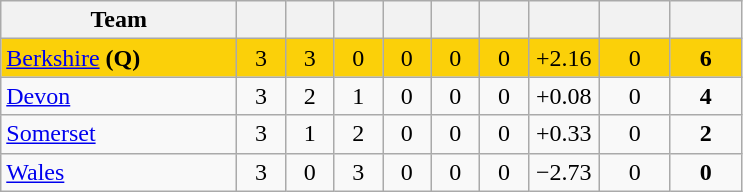<table class="wikitable" style="text-align:center">
<tr>
<th width="150">Team</th>
<th width="25"></th>
<th width="25"></th>
<th width="25"></th>
<th width="25"></th>
<th width="25"></th>
<th width="25"></th>
<th width="40"></th>
<th width="40"></th>
<th width="40"></th>
</tr>
<tr style="background:#fbd009">
<td style="text-align:left"><a href='#'>Berkshire</a> <strong>(Q)</strong></td>
<td>3</td>
<td>3</td>
<td>0</td>
<td>0</td>
<td>0</td>
<td>0</td>
<td>+2.16</td>
<td>0</td>
<td><strong>6</strong></td>
</tr>
<tr>
<td style="text-align:left"><a href='#'>Devon</a></td>
<td>3</td>
<td>2</td>
<td>1</td>
<td>0</td>
<td>0</td>
<td>0</td>
<td>+0.08</td>
<td>0</td>
<td><strong>4</strong></td>
</tr>
<tr>
<td style="text-align:left"><a href='#'>Somerset</a></td>
<td>3</td>
<td>1</td>
<td>2</td>
<td>0</td>
<td>0</td>
<td>0</td>
<td>+0.33</td>
<td>0</td>
<td><strong>2</strong></td>
</tr>
<tr>
<td style="text-align:left"><a href='#'>Wales</a></td>
<td>3</td>
<td>0</td>
<td>3</td>
<td>0</td>
<td>0</td>
<td>0</td>
<td>−2.73</td>
<td>0</td>
<td><strong>0</strong></td>
</tr>
</table>
